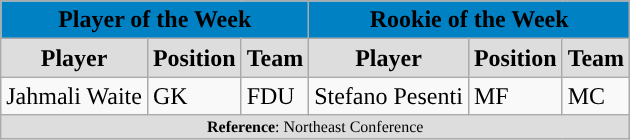<table class="wikitable">
<tr>
<th colspan="3" style="background:#0081C4;"><span>Player of the Week</span></th>
<th colspan="3" style="background:#0081C4;"><span>Rookie of the Week</span></th>
</tr>
<tr>
<th style="background:#ddd;">Player</th>
<th style="background:#ddd;">Position</th>
<th style="background:#ddd;">Team</th>
<th style="background:#ddd;">Player</th>
<th style="background:#ddd;">Position</th>
<th style="background:#ddd;">Team</th>
</tr>
<tr>
<td>Jahmali Waite</td>
<td>GK</td>
<td !>FDU</td>
<td>Stefano Pesenti</td>
<td>MF</td>
<td !>MC</td>
</tr>
<tr>
<td colspan="12"  style="font-size:8pt; text-align:center; background:#ddd;"><strong>Reference</strong>: Northeast Conference</td>
</tr>
</table>
